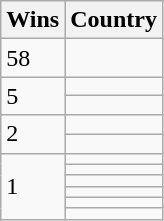<table class="wikitable">
<tr>
<th>Wins</th>
<th>Country</th>
</tr>
<tr>
<td>58</td>
<td></td>
</tr>
<tr>
<td rowspan= 2>5</td>
<td></td>
</tr>
<tr>
<td></td>
</tr>
<tr>
<td rowspan = 2>2</td>
<td></td>
</tr>
<tr>
<td></td>
</tr>
<tr>
<td rowspan= 6>1</td>
<td></td>
</tr>
<tr>
<td></td>
</tr>
<tr>
<td></td>
</tr>
<tr>
<td></td>
</tr>
<tr>
<td></td>
</tr>
<tr>
<td></td>
</tr>
</table>
